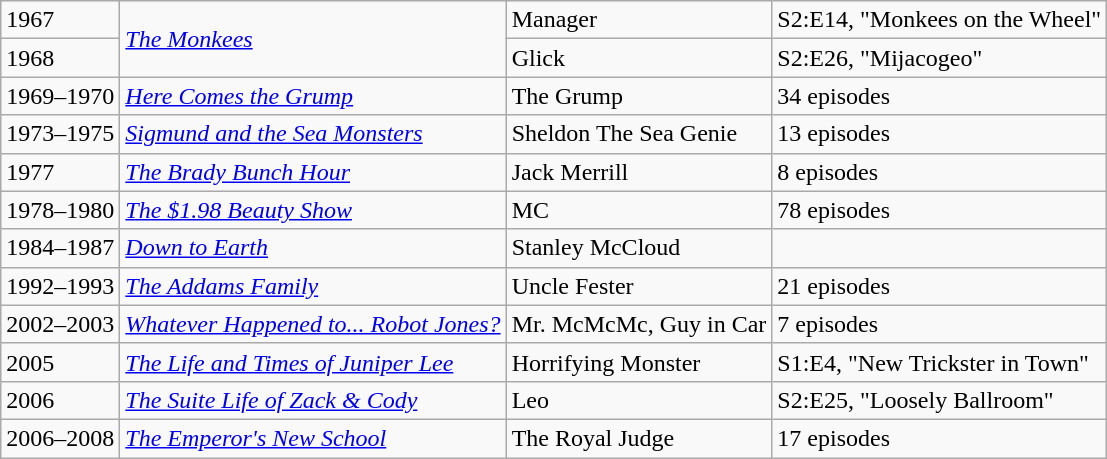<table class="wikitable">
<tr>
<td>1967</td>
<td rowspan=2><em><a href='#'>The Monkees</a></em></td>
<td>Manager</td>
<td>S2:E14, "Monkees on the Wheel"</td>
</tr>
<tr>
<td>1968</td>
<td>Glick</td>
<td>S2:E26, "Mijacogeo"</td>
</tr>
<tr>
<td>1969–1970</td>
<td><em><a href='#'>Here Comes the Grump</a></em></td>
<td>The Grump</td>
<td>34 episodes</td>
</tr>
<tr>
<td>1973–1975</td>
<td><em><a href='#'>Sigmund and the Sea Monsters</a></em></td>
<td>Sheldon The Sea Genie</td>
<td>13 episodes</td>
</tr>
<tr>
<td>1977</td>
<td><em><a href='#'>The Brady Bunch Hour</a></em></td>
<td>Jack Merrill</td>
<td>8 episodes</td>
</tr>
<tr>
<td>1978–1980</td>
<td><em><a href='#'>The $1.98 Beauty Show</a></em></td>
<td>MC</td>
<td>78 episodes</td>
</tr>
<tr>
<td>1984–1987</td>
<td><em><a href='#'>Down to Earth</a></em></td>
<td>Stanley McCloud</td>
<td></td>
</tr>
<tr>
<td>1992–1993</td>
<td><em><a href='#'>The Addams Family</a></em></td>
<td>Uncle Fester</td>
<td>21 episodes</td>
</tr>
<tr>
<td>2002–2003</td>
<td><em><a href='#'>Whatever Happened to... Robot Jones?</a></em></td>
<td>Mr. McMcMc, Guy in Car</td>
<td>7 episodes</td>
</tr>
<tr>
<td>2005</td>
<td><em><a href='#'>The Life and Times of Juniper Lee</a></em></td>
<td>Horrifying Monster</td>
<td>S1:E4, "New Trickster in Town"</td>
</tr>
<tr>
<td>2006</td>
<td><em><a href='#'>The Suite Life of Zack & Cody</a></em></td>
<td>Leo</td>
<td>S2:E25, "Loosely Ballroom"</td>
</tr>
<tr>
<td>2006–2008</td>
<td><em><a href='#'>The Emperor's New School</a></em></td>
<td>The Royal Judge</td>
<td>17 episodes</td>
</tr>
</table>
